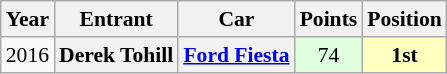<table class="wikitable" border="1" style="text-align:center; font-size:90%;">
<tr valign="top">
<th>Year</th>
<th>Entrant</th>
<th>Car</th>
<th>Points</th>
<th>Position</th>
</tr>
<tr>
<td>2016</td>
<th>Derek Tohill</th>
<th><a href='#'>Ford Fiesta</a></th>
<td style="background:#DFFFDF;">74</td>
<td style="background:#FFFFBF;"><strong>1st</strong></td>
</tr>
</table>
